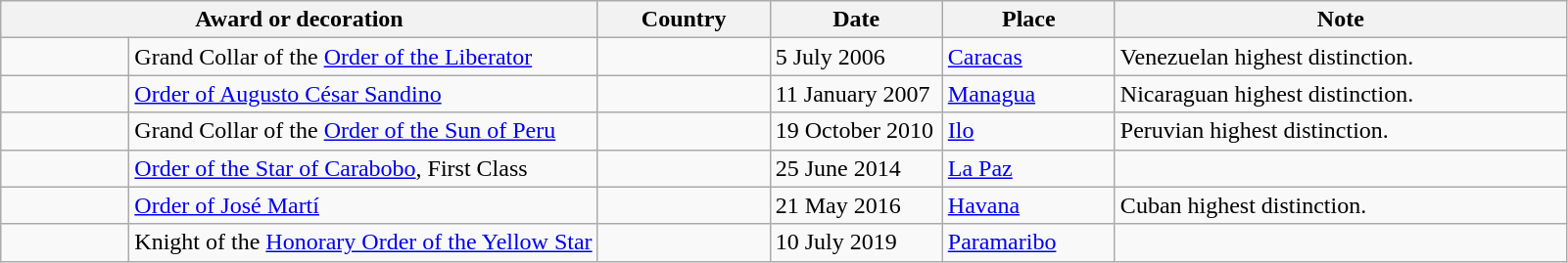<table class="wikitable" style="text-align:left;">
<tr>
<th colspan="2">Award or decoration</th>
<th style="width:110px;">Country</th>
<th style="width:110px;">Date</th>
<th style="width:110px;">Place</th>
<th style="width:300px;">Note</th>
</tr>
<tr>
<td style="width:80px;"></td>
<td>Grand Collar of the <a href='#'>Order of the Liberator</a></td>
<td></td>
<td>5 July 2006</td>
<td><a href='#'>Caracas</a></td>
<td>Venezuelan highest distinction.</td>
</tr>
<tr>
<td style="width:80px;"></td>
<td><a href='#'>Order of Augusto César Sandino</a></td>
<td></td>
<td>11 January 2007</td>
<td><a href='#'>Managua</a></td>
<td>Nicaraguan highest distinction.</td>
</tr>
<tr>
<td style="width:80px;"></td>
<td>Grand Collar of the <a href='#'>Order of the Sun of Peru</a></td>
<td></td>
<td>19 October 2010</td>
<td><a href='#'>Ilo</a></td>
<td>Peruvian highest distinction.</td>
</tr>
<tr>
<td style="width:80px;"></td>
<td><a href='#'>Order of the Star of Carabobo</a>, First Class</td>
<td></td>
<td>25 June 2014</td>
<td><a href='#'>La Paz</a></td>
<td></td>
</tr>
<tr>
<td></td>
<td><a href='#'>Order of José Martí</a></td>
<td></td>
<td>21 May 2016</td>
<td><a href='#'>Havana</a></td>
<td>Cuban highest distinction.</td>
</tr>
<tr>
<td></td>
<td>Knight of the <a href='#'>Honorary Order of the Yellow Star</a></td>
<td></td>
<td>10 July 2019</td>
<td><a href='#'>Paramaribo</a></td>
<td></td>
</tr>
</table>
